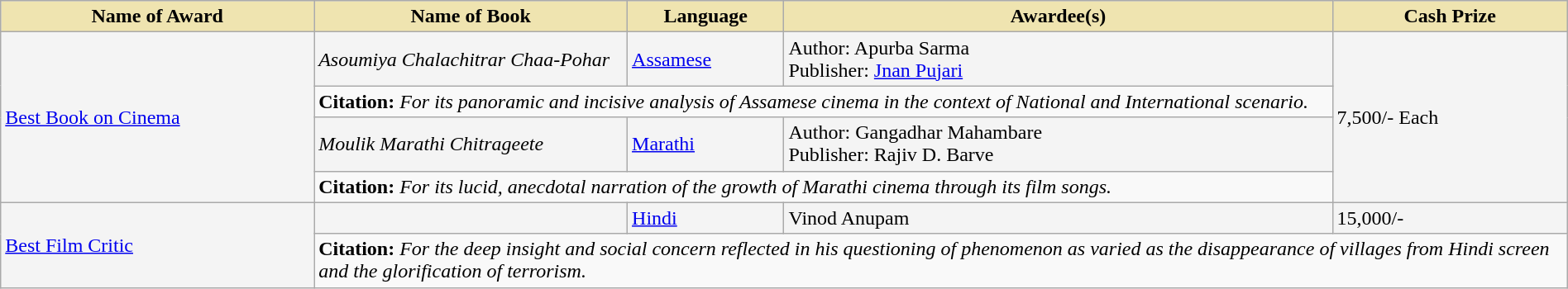<table class="wikitable" style="width:100%;">
<tr style="background-color:#F4F4F4">
<th style="background-color:#EFE4B0;width:20%;">Name of Award</th>
<th style="background-color:#EFE4B0;width:20%;">Name of Book</th>
<th style="background-color:#EFE4B0;width:10%;">Language</th>
<th style="background-color:#EFE4B0;width:35%;">Awardee(s)</th>
<th style="background-color:#EFE4B0;width:15%;">Cash Prize</th>
</tr>
<tr style="background-color:#F4F4F4">
<td rowspan="4"><a href='#'>Best Book on Cinema</a></td>
<td><em>Asoumiya Chalachitrar Chaa-Pohar</em></td>
<td><a href='#'>Assamese</a></td>
<td>Author: Apurba Sarma<br>Publisher: <a href='#'>Jnan Pujari</a></td>
<td rowspan="4"> 7,500/- Each</td>
</tr>
<tr style="background-color:#F9F9F9">
<td colspan="3"><strong>Citation:</strong> <em>For its panoramic and incisive analysis of Assamese cinema in the context of National and International scenario.</em></td>
</tr>
<tr style="background-color:#F4F4F4">
<td><em>Moulik Marathi Chitrageete</em></td>
<td><a href='#'>Marathi</a></td>
<td>Author: Gangadhar Mahambare<br>Publisher: Rajiv D. Barve</td>
</tr>
<tr style="background-color:#F9F9F9">
<td colspan="3"><strong>Citation:</strong> <em>For its lucid, anecdotal narration of the growth of Marathi cinema through its film songs.</em></td>
</tr>
<tr style="background-color:#F4F4F4">
<td rowspan="2"><a href='#'>Best Film Critic</a></td>
<td></td>
<td><a href='#'>Hindi</a></td>
<td>Vinod Anupam</td>
<td> 15,000/-</td>
</tr>
<tr style="background-color:#F9F9F9">
<td colspan="4"><strong>Citation:</strong> <em>For the deep insight and social concern reflected in his questioning of phenomenon as varied as the disappearance of villages from Hindi screen and the glorification of terrorism.</em></td>
</tr>
</table>
